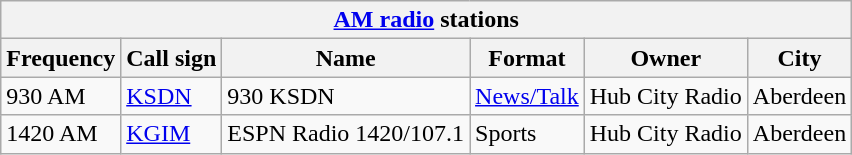<table class="wikitable">
<tr>
<th style="text-align:center;" colspan="6"><a href='#'>AM radio</a> stations</th>
</tr>
<tr>
<th>Frequency</th>
<th>Call sign</th>
<th>Name</th>
<th>Format</th>
<th>Owner</th>
<th>City</th>
</tr>
<tr>
<td>930 AM</td>
<td><a href='#'>KSDN</a></td>
<td>930 KSDN</td>
<td><a href='#'>News/Talk</a></td>
<td>Hub City Radio</td>
<td>Aberdeen</td>
</tr>
<tr>
<td>1420 AM</td>
<td><a href='#'>KGIM</a></td>
<td>ESPN Radio 1420/107.1</td>
<td>Sports</td>
<td>Hub City Radio</td>
<td>Aberdeen</td>
</tr>
</table>
